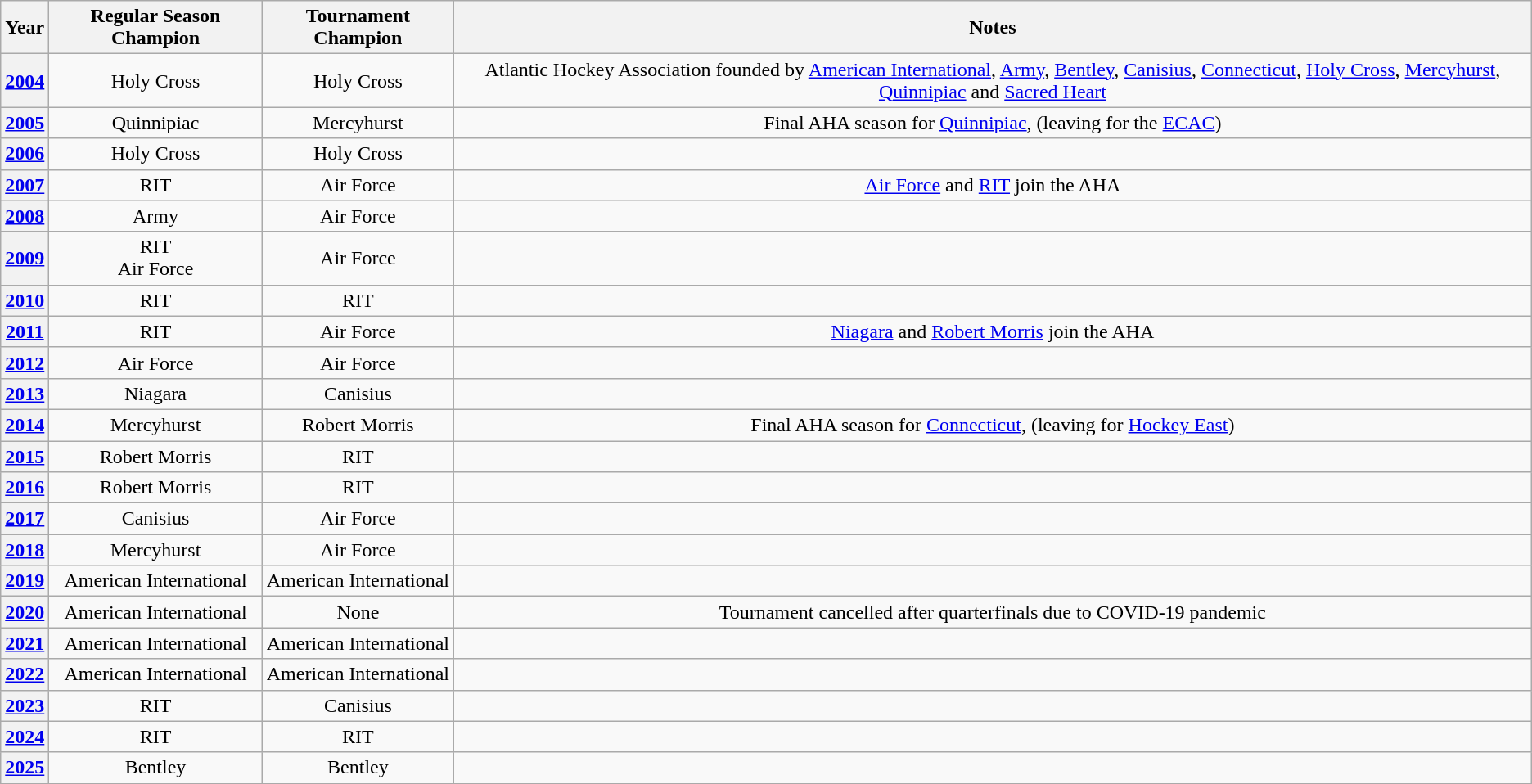<table class="wikitable" style="text-align: center;">
<tr>
<th>Year</th>
<th>Regular Season Champion</th>
<th>Tournament Champion</th>
<th>Notes</th>
</tr>
<tr>
<th><a href='#'>2004</a></th>
<td>Holy Cross</td>
<td>Holy Cross</td>
<td>Atlantic Hockey Association founded by <a href='#'>American International</a>, <a href='#'>Army</a>, <a href='#'>Bentley</a>, <a href='#'>Canisius</a>, <a href='#'>Connecticut</a>, <a href='#'>Holy Cross</a>, <a href='#'>Mercyhurst</a>, <a href='#'>Quinnipiac</a> and <a href='#'>Sacred Heart</a></td>
</tr>
<tr>
<th><a href='#'>2005</a></th>
<td>Quinnipiac</td>
<td>Mercyhurst</td>
<td>Final AHA season for <a href='#'>Quinnipiac</a>, (leaving for the <a href='#'>ECAC</a>)</td>
</tr>
<tr>
<th><a href='#'>2006</a></th>
<td>Holy Cross</td>
<td>Holy Cross</td>
<td></td>
</tr>
<tr>
<th><a href='#'>2007</a></th>
<td>RIT</td>
<td>Air Force</td>
<td><a href='#'>Air Force</a> and <a href='#'>RIT</a> join the AHA</td>
</tr>
<tr>
<th><a href='#'>2008</a></th>
<td>Army</td>
<td>Air Force</td>
<td></td>
</tr>
<tr>
<th><a href='#'>2009</a></th>
<td>RIT<br>Air Force</td>
<td>Air Force</td>
<td></td>
</tr>
<tr>
<th><a href='#'>2010</a></th>
<td>RIT</td>
<td>RIT</td>
<td></td>
</tr>
<tr>
<th><a href='#'>2011</a></th>
<td>RIT</td>
<td>Air Force</td>
<td><a href='#'>Niagara</a> and <a href='#'>Robert Morris</a> join the AHA</td>
</tr>
<tr>
<th><a href='#'>2012</a></th>
<td>Air Force</td>
<td>Air Force</td>
<td></td>
</tr>
<tr>
<th><a href='#'>2013</a></th>
<td>Niagara</td>
<td>Canisius</td>
<td></td>
</tr>
<tr>
<th><a href='#'>2014</a></th>
<td>Mercyhurst</td>
<td>Robert Morris</td>
<td>Final AHA season for <a href='#'>Connecticut</a>, (leaving for <a href='#'>Hockey East</a>)</td>
</tr>
<tr>
<th><a href='#'>2015</a></th>
<td>Robert Morris</td>
<td>RIT</td>
<td></td>
</tr>
<tr>
<th><a href='#'>2016</a></th>
<td>Robert Morris</td>
<td>RIT</td>
<td></td>
</tr>
<tr>
<th><a href='#'>2017</a></th>
<td>Canisius</td>
<td>Air Force</td>
<td></td>
</tr>
<tr>
<th><a href='#'>2018</a></th>
<td>Mercyhurst</td>
<td>Air Force</td>
<td></td>
</tr>
<tr>
<th><a href='#'>2019</a></th>
<td>American International</td>
<td>American International</td>
<td></td>
</tr>
<tr>
<th><a href='#'>2020</a></th>
<td>American International</td>
<td>None</td>
<td>Tournament cancelled after quarterfinals due to COVID-19 pandemic</td>
</tr>
<tr>
<th><a href='#'>2021</a></th>
<td>American International</td>
<td>American International</td>
<td></td>
</tr>
<tr>
<th><a href='#'>2022</a></th>
<td>American International</td>
<td>American International</td>
<td></td>
</tr>
<tr>
<th><a href='#'>2023</a></th>
<td>RIT</td>
<td>Canisius</td>
<td></td>
</tr>
<tr>
<th><a href='#'>2024</a></th>
<td>RIT</td>
<td>RIT</td>
<td></td>
</tr>
<tr>
<th><a href='#'>2025</a></th>
<td>Bentley</td>
<td>Bentley</td>
<td></td>
</tr>
</table>
